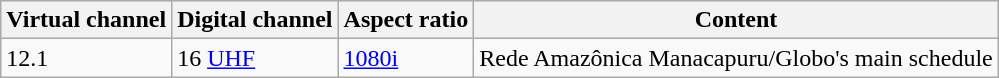<table class = "wikitable">
<tr>
<th>Virtual channel</th>
<th>Digital channel</th>
<th>Aspect ratio</th>
<th>Content</th>
</tr>
<tr>
<td>12.1</td>
<td>16 <a href='#'>UHF</a></td>
<td><a href='#'>1080i</a></td>
<td>Rede Amazônica Manacapuru/Globo's main schedule</td>
</tr>
</table>
